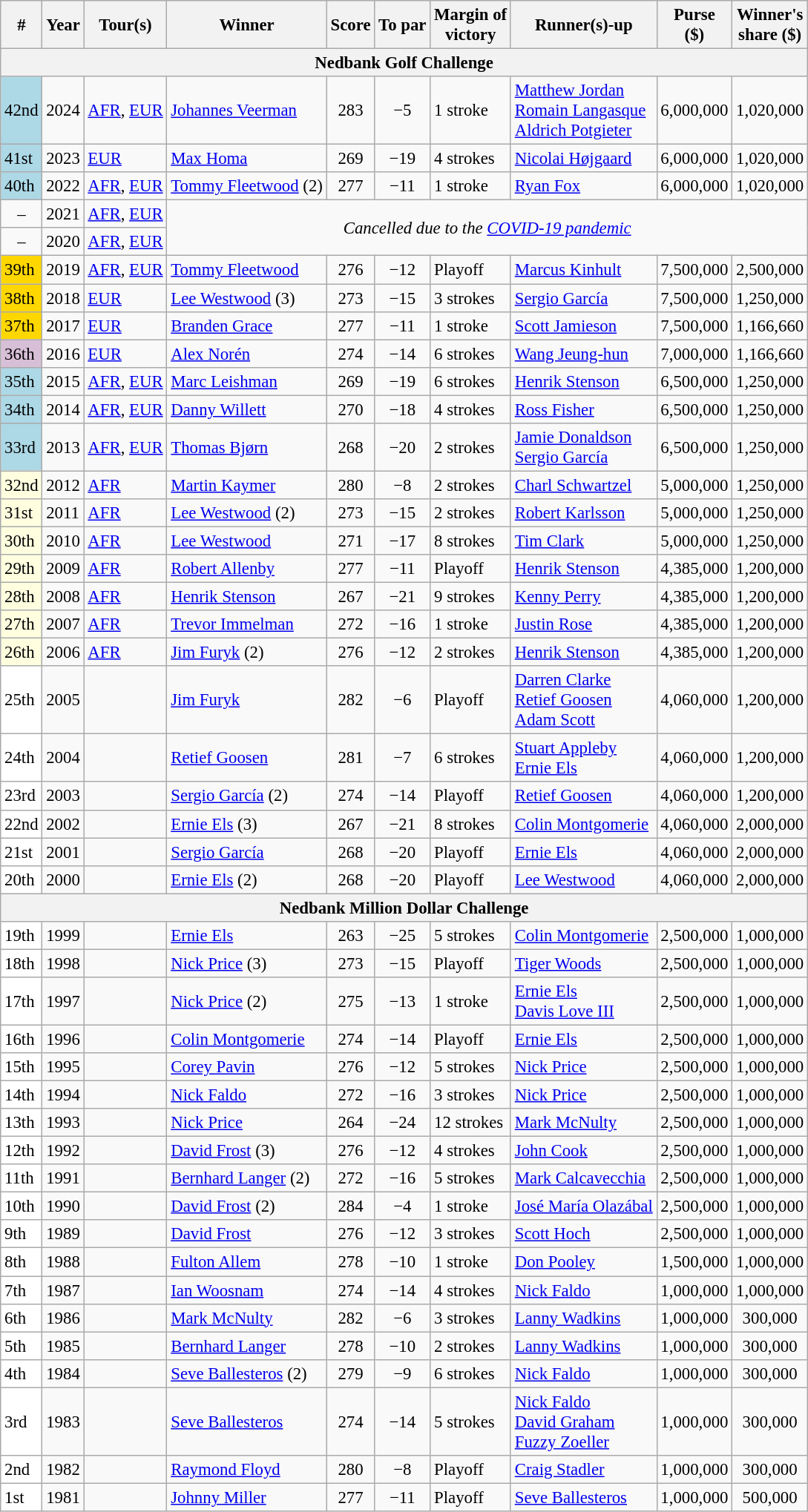<table class=wikitable style="font-size:95%">
<tr>
<th>#</th>
<th>Year</th>
<th>Tour(s)</th>
<th>Winner</th>
<th>Score</th>
<th>To par</th>
<th>Margin of<br>victory</th>
<th>Runner(s)-up</th>
<th>Purse<br>($)</th>
<th>Winner's<br>share ($)</th>
</tr>
<tr>
<th colspan="11">Nedbank Golf Challenge</th>
</tr>
<tr>
<td style="background:lightblue">42nd</td>
<td>2024</td>
<td><a href='#'>AFR</a>, <a href='#'>EUR</a></td>
<td> <a href='#'>Johannes Veerman</a></td>
<td align=center>283</td>
<td align=center>−5</td>
<td>1 stroke</td>
<td> <a href='#'>Matthew Jordan</a><br> <a href='#'>Romain Langasque</a><br> <a href='#'>Aldrich Potgieter</a></td>
<td align=center>6,000,000</td>
<td align=center>1,020,000</td>
</tr>
<tr>
<td style="background:lightblue">41st</td>
<td>2023</td>
<td><a href='#'>EUR</a></td>
<td> <a href='#'>Max Homa</a></td>
<td align=center>269</td>
<td align=center>−19</td>
<td>4 strokes</td>
<td> <a href='#'>Nicolai Højgaard</a></td>
<td align=center>6,000,000</td>
<td align=center>1,020,000</td>
</tr>
<tr>
<td style="background:lightblue">40th</td>
<td>2022</td>
<td><a href='#'>AFR</a>, <a href='#'>EUR</a></td>
<td> <a href='#'>Tommy Fleetwood</a> (2)</td>
<td align=center>277</td>
<td align=center>−11</td>
<td>1 stroke</td>
<td> <a href='#'>Ryan Fox</a></td>
<td align=center>6,000,000</td>
<td align=center>1,020,000</td>
</tr>
<tr>
<td align=center>–</td>
<td>2021</td>
<td><a href='#'>AFR</a>, <a href='#'>EUR</a></td>
<td rowspan=2 colspan=8 align=center><em>Cancelled due to the <a href='#'>COVID-19 pandemic</a></em></td>
</tr>
<tr>
<td align=center>–</td>
<td>2020</td>
<td><a href='#'>AFR</a>, <a href='#'>EUR</a></td>
</tr>
<tr>
<td style="background:gold">39th</td>
<td>2019</td>
<td><a href='#'>AFR</a>, <a href='#'>EUR</a></td>
<td> <a href='#'>Tommy Fleetwood</a></td>
<td align=center>276</td>
<td align=center>−12</td>
<td>Playoff</td>
<td> <a href='#'>Marcus Kinhult</a></td>
<td align=center>7,500,000</td>
<td align=center>2,500,000</td>
</tr>
<tr>
<td style="background:gold">38th</td>
<td>2018</td>
<td><a href='#'>EUR</a></td>
<td> <a href='#'>Lee Westwood</a> (3)</td>
<td align=center>273</td>
<td align=center>−15</td>
<td>3 strokes</td>
<td> <a href='#'>Sergio García</a></td>
<td align=center>7,500,000</td>
<td align=center>1,250,000</td>
</tr>
<tr>
<td style="background:gold">37th</td>
<td>2017</td>
<td><a href='#'>EUR</a></td>
<td> <a href='#'>Branden Grace</a></td>
<td align=center>277</td>
<td align=center>−11</td>
<td>1 stroke</td>
<td> <a href='#'>Scott Jamieson</a></td>
<td align=center>7,500,000</td>
<td align=center>1,166,660</td>
</tr>
<tr>
<td style="background:thistle">36th</td>
<td>2016</td>
<td><a href='#'>EUR</a></td>
<td> <a href='#'>Alex Norén</a></td>
<td align=center>274</td>
<td align=center>−14</td>
<td>6 strokes</td>
<td> <a href='#'>Wang Jeung-hun</a></td>
<td align=center>7,000,000</td>
<td align=center>1,166,660</td>
</tr>
<tr>
<td style="background:lightblue">35th</td>
<td>2015</td>
<td><a href='#'>AFR</a>, <a href='#'>EUR</a></td>
<td> <a href='#'>Marc Leishman</a></td>
<td align=center>269</td>
<td align=center>−19</td>
<td>6 strokes</td>
<td> <a href='#'>Henrik Stenson</a></td>
<td align=center>6,500,000</td>
<td align=center>1,250,000</td>
</tr>
<tr>
<td style="background:lightblue">34th</td>
<td>2014</td>
<td><a href='#'>AFR</a>, <a href='#'>EUR</a></td>
<td> <a href='#'>Danny Willett</a></td>
<td align=center>270</td>
<td align=center>−18</td>
<td>4 strokes</td>
<td> <a href='#'>Ross Fisher</a></td>
<td align=center>6,500,000</td>
<td align=center>1,250,000</td>
</tr>
<tr>
<td style="background:lightblue">33rd</td>
<td>2013</td>
<td><a href='#'>AFR</a>, <a href='#'>EUR</a></td>
<td> <a href='#'>Thomas Bjørn</a></td>
<td align=center>268</td>
<td align=center>−20</td>
<td>2 strokes</td>
<td> <a href='#'>Jamie Donaldson</a><br> <a href='#'>Sergio García</a></td>
<td align=center>6,500,000</td>
<td align=center>1,250,000</td>
</tr>
<tr>
<td style="background:lightyellow">32nd</td>
<td>2012</td>
<td><a href='#'>AFR</a></td>
<td> <a href='#'>Martin Kaymer</a></td>
<td align=center>280</td>
<td align=center>−8</td>
<td>2 strokes</td>
<td> <a href='#'>Charl Schwartzel</a></td>
<td align=center>5,000,000</td>
<td align=center>1,250,000</td>
</tr>
<tr>
<td style="background:lightyellow">31st</td>
<td>2011</td>
<td><a href='#'>AFR</a></td>
<td> <a href='#'>Lee Westwood</a> (2)</td>
<td align=center>273</td>
<td align=center>−15</td>
<td>2 strokes</td>
<td> <a href='#'>Robert Karlsson</a></td>
<td align=center>5,000,000</td>
<td align=center>1,250,000</td>
</tr>
<tr>
<td style="background:lightyellow">30th</td>
<td>2010</td>
<td><a href='#'>AFR</a></td>
<td> <a href='#'>Lee Westwood</a></td>
<td align=center>271</td>
<td align=center>−17</td>
<td>8 strokes</td>
<td> <a href='#'>Tim Clark</a></td>
<td align=center>5,000,000</td>
<td align=center>1,250,000</td>
</tr>
<tr>
<td style="background:lightyellow">29th</td>
<td>2009</td>
<td><a href='#'>AFR</a></td>
<td> <a href='#'>Robert Allenby</a></td>
<td align=center>277</td>
<td align=center>−11</td>
<td>Playoff</td>
<td> <a href='#'>Henrik Stenson</a></td>
<td align=center>4,385,000</td>
<td align=center>1,200,000</td>
</tr>
<tr>
<td style="background:lightyellow">28th</td>
<td>2008</td>
<td><a href='#'>AFR</a></td>
<td> <a href='#'>Henrik Stenson</a></td>
<td align=center>267</td>
<td align=center>−21</td>
<td>9 strokes</td>
<td> <a href='#'>Kenny Perry</a></td>
<td align=center>4,385,000</td>
<td align=center>1,200,000</td>
</tr>
<tr>
<td style="background:lightyellow">27th</td>
<td>2007</td>
<td><a href='#'>AFR</a></td>
<td> <a href='#'>Trevor Immelman</a></td>
<td align=center>272</td>
<td align=center>−16</td>
<td>1 stroke</td>
<td> <a href='#'>Justin Rose</a></td>
<td align=center>4,385,000</td>
<td align=center>1,200,000</td>
</tr>
<tr>
<td style="background:lightyellow">26th</td>
<td>2006</td>
<td><a href='#'>AFR</a></td>
<td> <a href='#'>Jim Furyk</a> (2)</td>
<td align=center>276</td>
<td align=center>−12</td>
<td>2 strokes</td>
<td> <a href='#'>Henrik Stenson</a></td>
<td align=center>4,385,000</td>
<td align=center>1,200,000</td>
</tr>
<tr>
<td style="background:white">25th</td>
<td>2005</td>
<td></td>
<td> <a href='#'>Jim Furyk</a></td>
<td align=center>282</td>
<td align=center>−6</td>
<td>Playoff</td>
<td> <a href='#'>Darren Clarke</a><br> <a href='#'>Retief Goosen</a><br> <a href='#'>Adam Scott</a></td>
<td align=center>4,060,000</td>
<td align=center>1,200,000</td>
</tr>
<tr>
<td style="background:white">24th</td>
<td>2004</td>
<td></td>
<td> <a href='#'>Retief Goosen</a></td>
<td align=center>281</td>
<td align=center>−7</td>
<td>6 strokes</td>
<td> <a href='#'>Stuart Appleby</a><br> <a href='#'>Ernie Els</a></td>
<td align=center>4,060,000</td>
<td align=center>1,200,000</td>
</tr>
<tr>
<td style="background:white">23rd</td>
<td>2003</td>
<td></td>
<td> <a href='#'>Sergio García</a> (2)</td>
<td align=center>274</td>
<td align=center>−14</td>
<td>Playoff</td>
<td> <a href='#'>Retief Goosen</a></td>
<td align=center>4,060,000</td>
<td align=center>1,200,000</td>
</tr>
<tr>
<td style="background:white">22nd</td>
<td>2002</td>
<td></td>
<td> <a href='#'>Ernie Els</a> (3)</td>
<td align=center>267</td>
<td align=center>−21</td>
<td>8 strokes</td>
<td> <a href='#'>Colin Montgomerie</a></td>
<td align=center>4,060,000</td>
<td align=center>2,000,000</td>
</tr>
<tr>
<td style="background:white">21st</td>
<td>2001</td>
<td></td>
<td> <a href='#'>Sergio García</a></td>
<td align=center>268</td>
<td align=center>−20</td>
<td>Playoff</td>
<td> <a href='#'>Ernie Els</a></td>
<td align=center>4,060,000</td>
<td align=center>2,000,000</td>
</tr>
<tr>
<td style="background:white">20th</td>
<td>2000</td>
<td></td>
<td> <a href='#'>Ernie Els</a> (2)</td>
<td align=center>268</td>
<td align=center>−20</td>
<td>Playoff</td>
<td> <a href='#'>Lee Westwood</a></td>
<td align=center>4,060,000</td>
<td align=center>2,000,000</td>
</tr>
<tr>
<th colspan="11">Nedbank Million Dollar Challenge</th>
</tr>
<tr>
<td style="background:white">19th</td>
<td>1999</td>
<td></td>
<td> <a href='#'>Ernie Els</a></td>
<td align=center>263</td>
<td align=center>−25</td>
<td>5 strokes</td>
<td> <a href='#'>Colin Montgomerie</a></td>
<td align=center>2,500,000</td>
<td align=center>1,000,000</td>
</tr>
<tr>
<td style="background:white">18th</td>
<td>1998</td>
<td></td>
<td> <a href='#'>Nick Price</a> (3)</td>
<td align=center>273</td>
<td align=center>−15</td>
<td>Playoff</td>
<td> <a href='#'>Tiger Woods</a></td>
<td align=center>2,500,000</td>
<td align=center>1,000,000</td>
</tr>
<tr>
<td style="background:white">17th</td>
<td>1997</td>
<td></td>
<td> <a href='#'>Nick Price</a> (2)</td>
<td align=center>275</td>
<td align=center>−13</td>
<td>1 stroke</td>
<td> <a href='#'>Ernie Els</a><br> <a href='#'>Davis Love III</a></td>
<td align=center>2,500,000</td>
<td align=center>1,000,000</td>
</tr>
<tr>
<td style="background:white">16th</td>
<td>1996</td>
<td></td>
<td> <a href='#'>Colin Montgomerie</a></td>
<td align=center>274</td>
<td align=center>−14</td>
<td>Playoff</td>
<td> <a href='#'>Ernie Els</a></td>
<td align=center>2,500,000</td>
<td align=center>1,000,000</td>
</tr>
<tr>
<td style="background:white">15th</td>
<td>1995</td>
<td></td>
<td> <a href='#'>Corey Pavin</a></td>
<td align=center>276</td>
<td align=center>−12</td>
<td>5 strokes</td>
<td> <a href='#'>Nick Price</a></td>
<td align=center>2,500,000</td>
<td align=center>1,000,000</td>
</tr>
<tr>
<td style="background:white">14th</td>
<td>1994</td>
<td></td>
<td> <a href='#'>Nick Faldo</a></td>
<td align=center>272</td>
<td align=center>−16</td>
<td>3 strokes</td>
<td> <a href='#'>Nick Price</a></td>
<td align=center>2,500,000</td>
<td align=center>1,000,000</td>
</tr>
<tr>
<td style="background:white">13th</td>
<td>1993</td>
<td></td>
<td> <a href='#'>Nick Price</a></td>
<td align=center>264</td>
<td align=center>−24</td>
<td>12 strokes</td>
<td> <a href='#'>Mark McNulty</a></td>
<td align=center>2,500,000</td>
<td align=center>1,000,000</td>
</tr>
<tr>
<td style="background:white">12th</td>
<td>1992</td>
<td></td>
<td> <a href='#'>David Frost</a> (3)</td>
<td align=center>276</td>
<td align=center>−12</td>
<td>4 strokes</td>
<td> <a href='#'>John Cook</a></td>
<td align=center>2,500,000</td>
<td align=center>1,000,000</td>
</tr>
<tr>
<td style="background:white">11th</td>
<td>1991</td>
<td></td>
<td> <a href='#'>Bernhard Langer</a> (2)</td>
<td align=center>272</td>
<td align=center>−16</td>
<td>5 strokes</td>
<td> <a href='#'>Mark Calcavecchia</a></td>
<td align=center>2,500,000</td>
<td align=center>1,000,000</td>
</tr>
<tr>
<td style="background:white">10th</td>
<td>1990</td>
<td></td>
<td> <a href='#'>David Frost</a> (2)</td>
<td align=center>284</td>
<td align=center>−4</td>
<td>1 stroke</td>
<td> <a href='#'>José María Olazábal</a></td>
<td align=center>2,500,000</td>
<td align=center>1,000,000</td>
</tr>
<tr>
<td style="background:white">9th</td>
<td>1989</td>
<td></td>
<td> <a href='#'>David Frost</a></td>
<td align=center>276</td>
<td align=center>−12</td>
<td>3 strokes</td>
<td> <a href='#'>Scott Hoch</a></td>
<td align=center>2,500,000</td>
<td align=center>1,000,000</td>
</tr>
<tr>
<td style="background:white">8th</td>
<td>1988</td>
<td></td>
<td> <a href='#'>Fulton Allem</a></td>
<td align=center>278</td>
<td align=center>−10</td>
<td>1 stroke</td>
<td> <a href='#'>Don Pooley</a></td>
<td align=center>1,500,000</td>
<td align=center>1,000,000</td>
</tr>
<tr>
<td style="background:white">7th</td>
<td>1987</td>
<td></td>
<td> <a href='#'>Ian Woosnam</a></td>
<td align=center>274</td>
<td align=center>−14</td>
<td>4 strokes</td>
<td> <a href='#'>Nick Faldo</a></td>
<td align=center>1,000,000</td>
<td align=center>1,000,000</td>
</tr>
<tr>
<td style="background:white">6th</td>
<td>1986</td>
<td></td>
<td> <a href='#'>Mark McNulty</a></td>
<td align=center>282</td>
<td align=center>−6</td>
<td>3 strokes</td>
<td> <a href='#'>Lanny Wadkins</a></td>
<td align=center>1,000,000</td>
<td align=center>300,000</td>
</tr>
<tr>
<td style="background:white">5th</td>
<td>1985</td>
<td></td>
<td> <a href='#'>Bernhard Langer</a></td>
<td align=center>278</td>
<td align=center>−10</td>
<td>2 strokes</td>
<td> <a href='#'>Lanny Wadkins</a></td>
<td align=center>1,000,000</td>
<td align=center>300,000</td>
</tr>
<tr>
<td style="background:white">4th</td>
<td>1984</td>
<td></td>
<td> <a href='#'>Seve Ballesteros</a> (2)</td>
<td align=center>279</td>
<td align=center>−9</td>
<td>6 strokes</td>
<td> <a href='#'>Nick Faldo</a></td>
<td align=center>1,000,000</td>
<td align=center>300,000</td>
</tr>
<tr>
<td style="background:white">3rd</td>
<td>1983</td>
<td></td>
<td> <a href='#'>Seve Ballesteros</a></td>
<td align=center>274</td>
<td align=center>−14</td>
<td>5 strokes</td>
<td> <a href='#'>Nick Faldo</a><br> <a href='#'>David Graham</a><br> <a href='#'>Fuzzy Zoeller</a></td>
<td align=center>1,000,000</td>
<td align=center>300,000</td>
</tr>
<tr>
<td style="background:white">2nd</td>
<td>1982</td>
<td></td>
<td> <a href='#'>Raymond Floyd</a></td>
<td align=center>280</td>
<td align=center>−8</td>
<td>Playoff</td>
<td> <a href='#'>Craig Stadler</a></td>
<td align=center>1,000,000</td>
<td align=center>300,000</td>
</tr>
<tr>
<td style="background:white">1st</td>
<td>1981</td>
<td></td>
<td> <a href='#'>Johnny Miller</a></td>
<td align=center>277</td>
<td align=center>−11</td>
<td>Playoff</td>
<td> <a href='#'>Seve Ballesteros</a></td>
<td align=center>1,000,000</td>
<td align=center>500,000</td>
</tr>
</table>
